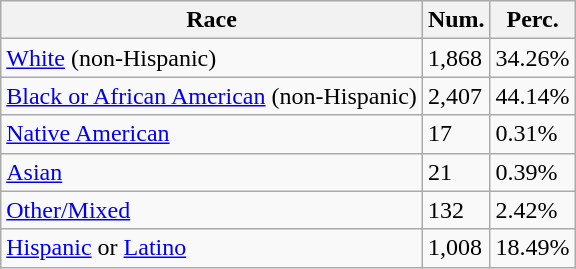<table class="wikitable">
<tr>
<th>Race</th>
<th>Num.</th>
<th>Perc.</th>
</tr>
<tr>
<td><a href='#'>White</a> (non-Hispanic)</td>
<td>1,868</td>
<td>34.26%</td>
</tr>
<tr>
<td><a href='#'>Black or African American</a> (non-Hispanic)</td>
<td>2,407</td>
<td>44.14%</td>
</tr>
<tr>
<td><a href='#'>Native American</a></td>
<td>17</td>
<td>0.31%</td>
</tr>
<tr>
<td><a href='#'>Asian</a></td>
<td>21</td>
<td>0.39%</td>
</tr>
<tr>
<td><a href='#'>Other/Mixed</a></td>
<td>132</td>
<td>2.42%</td>
</tr>
<tr>
<td><a href='#'>Hispanic</a> or <a href='#'>Latino</a></td>
<td>1,008</td>
<td>18.49%</td>
</tr>
</table>
